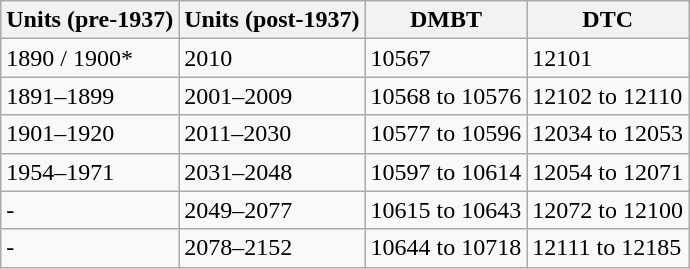<table class="wikitable">
<tr>
<th>Units (pre-1937)</th>
<th>Units (post-1937)</th>
<th>DMBT</th>
<th>DTC</th>
</tr>
<tr>
<td>1890 / 1900*</td>
<td>2010</td>
<td>10567</td>
<td>12101</td>
</tr>
<tr>
<td>1891–1899</td>
<td>2001–2009</td>
<td>10568 to 10576</td>
<td>12102 to 12110</td>
</tr>
<tr>
<td>1901–1920</td>
<td>2011–2030</td>
<td>10577 to 10596</td>
<td>12034 to 12053</td>
</tr>
<tr>
<td>1954–1971</td>
<td>2031–2048</td>
<td>10597 to 10614</td>
<td>12054 to 12071</td>
</tr>
<tr>
<td>-</td>
<td>2049–2077</td>
<td>10615 to 10643</td>
<td>12072 to 12100</td>
</tr>
<tr>
<td>-</td>
<td>2078–2152</td>
<td>10644 to 10718</td>
<td>12111 to 12185</td>
</tr>
</table>
